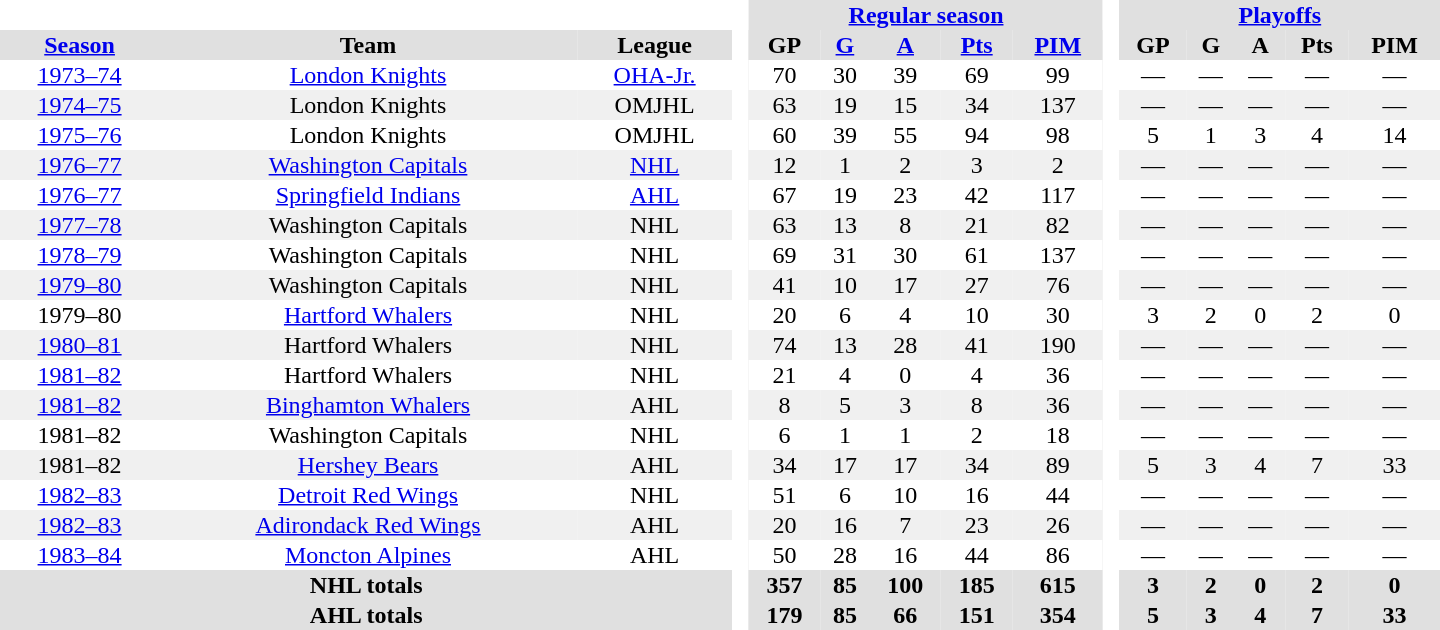<table border="0" cellpadding="1" cellspacing="0" style="text-align:center; width:60em">
<tr bgcolor="#e0e0e0">
<th colspan="3" bgcolor="#ffffff"> </th>
<th rowspan="99" bgcolor="#ffffff"> </th>
<th colspan="5"><a href='#'>Regular season</a></th>
<th rowspan="99" bgcolor="#ffffff"> </th>
<th colspan="5"><a href='#'>Playoffs</a></th>
</tr>
<tr bgcolor="#e0e0e0">
<th><a href='#'>Season</a></th>
<th>Team</th>
<th>League</th>
<th>GP</th>
<th><a href='#'>G</a></th>
<th><a href='#'>A</a></th>
<th><a href='#'>Pts</a></th>
<th><a href='#'>PIM</a></th>
<th>GP</th>
<th>G</th>
<th>A</th>
<th>Pts</th>
<th>PIM</th>
</tr>
<tr>
<td><a href='#'>1973–74</a></td>
<td><a href='#'>London Knights</a></td>
<td><a href='#'>OHA-Jr.</a></td>
<td>70</td>
<td>30</td>
<td>39</td>
<td>69</td>
<td>99</td>
<td>—</td>
<td>—</td>
<td>—</td>
<td>—</td>
<td>—</td>
</tr>
<tr bgcolor="#f0f0f0">
<td><a href='#'>1974–75</a></td>
<td>London Knights</td>
<td>OMJHL</td>
<td>63</td>
<td>19</td>
<td>15</td>
<td>34</td>
<td>137</td>
<td>—</td>
<td>—</td>
<td>—</td>
<td>—</td>
<td>—</td>
</tr>
<tr>
<td><a href='#'>1975–76</a></td>
<td>London Knights</td>
<td>OMJHL</td>
<td>60</td>
<td>39</td>
<td>55</td>
<td>94</td>
<td>98</td>
<td>5</td>
<td>1</td>
<td>3</td>
<td>4</td>
<td>14</td>
</tr>
<tr bgcolor="#f0f0f0">
<td><a href='#'>1976–77</a></td>
<td><a href='#'>Washington Capitals</a></td>
<td><a href='#'>NHL</a></td>
<td>12</td>
<td>1</td>
<td>2</td>
<td>3</td>
<td>2</td>
<td>—</td>
<td>—</td>
<td>—</td>
<td>—</td>
<td>—</td>
</tr>
<tr>
<td><a href='#'>1976–77</a></td>
<td><a href='#'>Springfield Indians</a></td>
<td><a href='#'>AHL</a></td>
<td>67</td>
<td>19</td>
<td>23</td>
<td>42</td>
<td>117</td>
<td>—</td>
<td>—</td>
<td>—</td>
<td>—</td>
<td>—</td>
</tr>
<tr bgcolor="#f0f0f0">
<td><a href='#'>1977–78</a></td>
<td>Washington Capitals</td>
<td>NHL</td>
<td>63</td>
<td>13</td>
<td>8</td>
<td>21</td>
<td>82</td>
<td>—</td>
<td>—</td>
<td>—</td>
<td>—</td>
<td>—</td>
</tr>
<tr>
<td><a href='#'>1978–79</a></td>
<td>Washington Capitals</td>
<td>NHL</td>
<td>69</td>
<td>31</td>
<td>30</td>
<td>61</td>
<td>137</td>
<td>—</td>
<td>—</td>
<td>—</td>
<td>—</td>
<td>—</td>
</tr>
<tr bgcolor="#f0f0f0">
<td><a href='#'>1979–80</a></td>
<td>Washington Capitals</td>
<td>NHL</td>
<td>41</td>
<td>10</td>
<td>17</td>
<td>27</td>
<td>76</td>
<td>—</td>
<td>—</td>
<td>—</td>
<td>—</td>
<td>—</td>
</tr>
<tr>
<td>1979–80</td>
<td><a href='#'>Hartford Whalers</a></td>
<td>NHL</td>
<td>20</td>
<td>6</td>
<td>4</td>
<td>10</td>
<td>30</td>
<td>3</td>
<td>2</td>
<td>0</td>
<td>2</td>
<td>0</td>
</tr>
<tr bgcolor="#f0f0f0">
<td><a href='#'>1980–81</a></td>
<td>Hartford Whalers</td>
<td>NHL</td>
<td>74</td>
<td>13</td>
<td>28</td>
<td>41</td>
<td>190</td>
<td>—</td>
<td>—</td>
<td>—</td>
<td>—</td>
<td>—</td>
</tr>
<tr>
<td><a href='#'>1981–82</a></td>
<td>Hartford Whalers</td>
<td>NHL</td>
<td>21</td>
<td>4</td>
<td>0</td>
<td>4</td>
<td>36</td>
<td>—</td>
<td>—</td>
<td>—</td>
<td>—</td>
<td>—</td>
</tr>
<tr bgcolor="#f0f0f0">
<td><a href='#'>1981–82</a></td>
<td><a href='#'>Binghamton Whalers</a></td>
<td>AHL</td>
<td>8</td>
<td>5</td>
<td>3</td>
<td>8</td>
<td>36</td>
<td>—</td>
<td>—</td>
<td>—</td>
<td>—</td>
<td>—</td>
</tr>
<tr>
<td>1981–82</td>
<td>Washington Capitals</td>
<td>NHL</td>
<td>6</td>
<td>1</td>
<td>1</td>
<td>2</td>
<td>18</td>
<td>—</td>
<td>—</td>
<td>—</td>
<td>—</td>
<td>—</td>
</tr>
<tr bgcolor="#f0f0f0">
<td>1981–82</td>
<td><a href='#'>Hershey Bears</a></td>
<td>AHL</td>
<td>34</td>
<td>17</td>
<td>17</td>
<td>34</td>
<td>89</td>
<td>5</td>
<td>3</td>
<td>4</td>
<td>7</td>
<td>33</td>
</tr>
<tr>
<td><a href='#'>1982–83</a></td>
<td><a href='#'>Detroit Red Wings</a></td>
<td>NHL</td>
<td>51</td>
<td>6</td>
<td>10</td>
<td>16</td>
<td>44</td>
<td>—</td>
<td>—</td>
<td>—</td>
<td>—</td>
<td>—</td>
</tr>
<tr bgcolor="#f0f0f0">
<td><a href='#'>1982–83</a></td>
<td><a href='#'>Adirondack Red Wings</a></td>
<td>AHL</td>
<td>20</td>
<td>16</td>
<td>7</td>
<td>23</td>
<td>26</td>
<td>—</td>
<td>—</td>
<td>—</td>
<td>—</td>
<td>—</td>
</tr>
<tr>
<td><a href='#'>1983–84</a></td>
<td><a href='#'>Moncton Alpines</a></td>
<td>AHL</td>
<td>50</td>
<td>28</td>
<td>16</td>
<td>44</td>
<td>86</td>
<td>—</td>
<td>—</td>
<td>—</td>
<td>—</td>
<td>—</td>
</tr>
<tr bgcolor="#e0e0e0">
<th colspan="3">NHL totals</th>
<th>357</th>
<th>85</th>
<th>100</th>
<th>185</th>
<th>615</th>
<th>3</th>
<th>2</th>
<th>0</th>
<th>2</th>
<th>0</th>
</tr>
<tr bgcolor="#e0e0e0">
<th colspan="3">AHL totals</th>
<th>179</th>
<th>85</th>
<th>66</th>
<th>151</th>
<th>354</th>
<th>5</th>
<th>3</th>
<th>4</th>
<th>7</th>
<th>33</th>
</tr>
</table>
